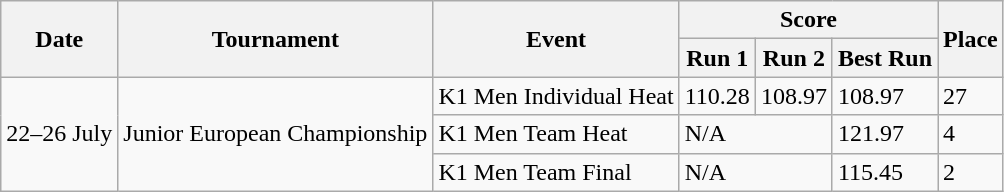<table class="wikitable">
<tr>
<th rowspan="2">Date</th>
<th rowspan="2">Tournament</th>
<th rowspan="2">Event</th>
<th colspan="3">Score</th>
<th rowspan="2">Place</th>
</tr>
<tr>
<th>Run 1</th>
<th>Run 2</th>
<th>Best Run</th>
</tr>
<tr>
<td rowspan="3">22–26 July</td>
<td rowspan="3">Junior European Championship</td>
<td>K1 Men Individual Heat</td>
<td>110.28</td>
<td>108.97</td>
<td>108.97</td>
<td>27</td>
</tr>
<tr>
<td>K1 Men Team Heat</td>
<td colspan="2">N/A</td>
<td>121.97</td>
<td>4</td>
</tr>
<tr>
<td>K1 Men Team Final</td>
<td colspan="2">N/A</td>
<td>115.45</td>
<td>2</td>
</tr>
</table>
